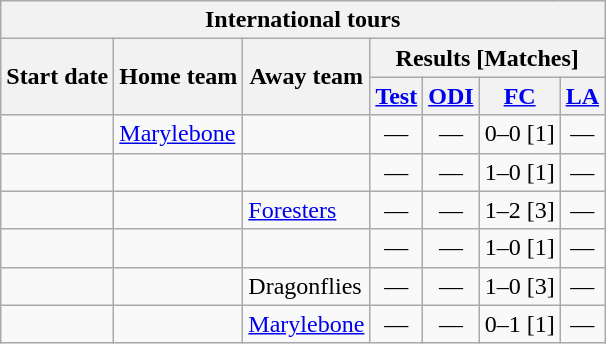<table class="wikitable">
<tr>
<th colspan="7">International tours</th>
</tr>
<tr>
<th rowspan="2">Start date</th>
<th rowspan="2">Home team</th>
<th rowspan="2">Away team</th>
<th colspan="4">Results [Matches]</th>
</tr>
<tr>
<th><a href='#'>Test</a></th>
<th><a href='#'>ODI</a></th>
<th><a href='#'>FC</a></th>
<th><a href='#'>LA</a></th>
</tr>
<tr>
<td><a href='#'></a></td>
<td><a href='#'>Marylebone</a></td>
<td></td>
<td ; style="text-align:center">—</td>
<td ; style="text-align:center">—</td>
<td>0–0 [1]</td>
<td ; style="text-align:center">—</td>
</tr>
<tr>
<td><a href='#'></a></td>
<td></td>
<td></td>
<td ; style="text-align:center">—</td>
<td ; style="text-align:center">—</td>
<td>1–0 [1]</td>
<td ; style="text-align:center">—</td>
</tr>
<tr>
<td><a href='#'></a></td>
<td></td>
<td><a href='#'>Foresters</a></td>
<td ; style="text-align:center">—</td>
<td ; style="text-align:center">—</td>
<td>1–2 [3]</td>
<td ; style="text-align:center">—</td>
</tr>
<tr>
<td><a href='#'></a></td>
<td></td>
<td></td>
<td ; style="text-align:center">—</td>
<td ; style="text-align:center">—</td>
<td>1–0 [1]</td>
<td ; style="text-align:center">—</td>
</tr>
<tr>
<td><a href='#'></a></td>
<td></td>
<td>Dragonflies</td>
<td ; style="text-align:center">—</td>
<td ; style="text-align:center">—</td>
<td>1–0 [3]</td>
<td ; style="text-align:center">—</td>
</tr>
<tr>
<td><a href='#'></a></td>
<td></td>
<td><a href='#'>Marylebone</a></td>
<td ; style="text-align:center">—</td>
<td ; style="text-align:center">—</td>
<td>0–1 [1]</td>
<td ; style="text-align:center">—</td>
</tr>
</table>
